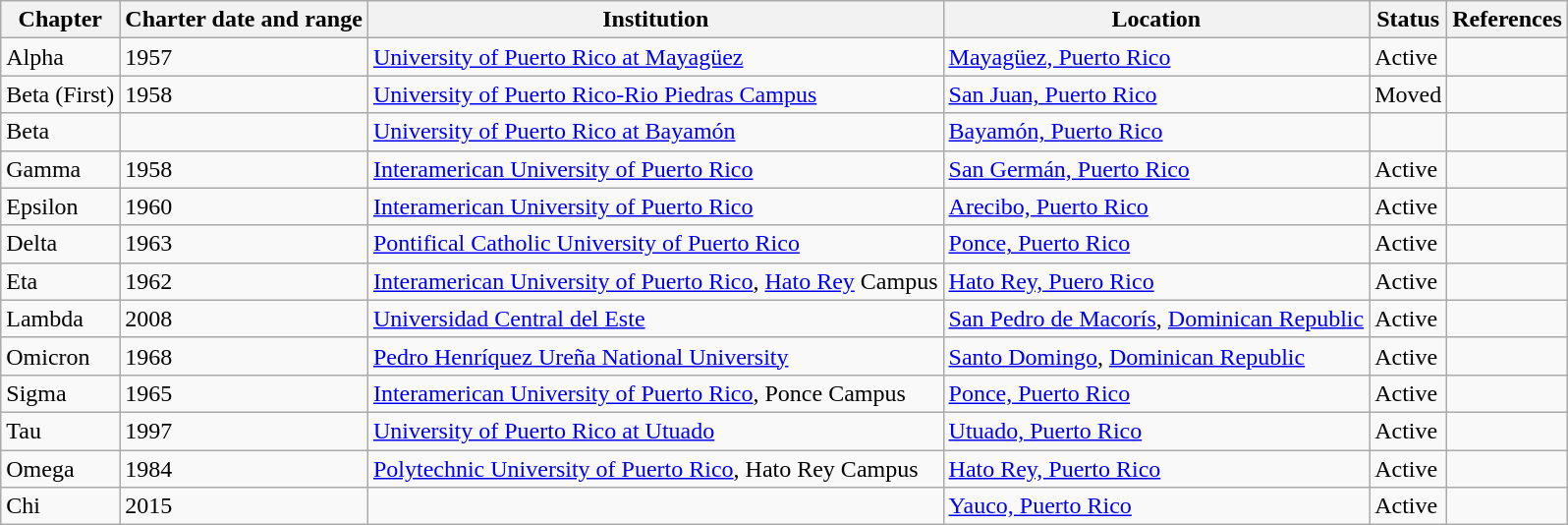<table class="wikitable sortable">
<tr>
<th>Chapter</th>
<th>Charter date and range</th>
<th>Institution</th>
<th>Location</th>
<th>Status</th>
<th>References</th>
</tr>
<tr>
<td>Alpha</td>
<td>1957</td>
<td><a href='#'>University of Puerto Rico at Mayagüez</a></td>
<td><a href='#'>Mayagüez, Puerto Rico</a></td>
<td>Active</td>
<td></td>
</tr>
<tr>
<td>Beta (First)</td>
<td>1958</td>
<td><a href='#'>University of Puerto Rico-Rio Piedras Campus</a></td>
<td><a href='#'>San Juan, Puerto Rico</a></td>
<td>Moved</td>
<td></td>
</tr>
<tr>
<td>Beta</td>
<td></td>
<td><a href='#'>University of Puerto Rico at Bayamón</a></td>
<td><a href='#'>Bayamón, Puerto Rico</a></td>
<td></td>
<td></td>
</tr>
<tr>
<td>Gamma</td>
<td>1958</td>
<td><a href='#'>Interamerican University of Puerto Rico</a></td>
<td><a href='#'>San Germán, Puerto Rico</a></td>
<td>Active</td>
<td></td>
</tr>
<tr>
<td>Epsilon</td>
<td>1960</td>
<td><a href='#'>Interamerican University of Puerto Rico</a></td>
<td><a href='#'>Arecibo, Puerto Rico</a></td>
<td>Active</td>
<td></td>
</tr>
<tr>
<td>Delta</td>
<td>1963</td>
<td><a href='#'>Pontifical Catholic University of Puerto Rico</a></td>
<td><a href='#'>Ponce, Puerto Rico</a></td>
<td>Active</td>
<td></td>
</tr>
<tr>
<td>Eta</td>
<td>1962</td>
<td><a href='#'>Interamerican University of Puerto Rico</a>, <a href='#'>Hato Rey</a> Campus</td>
<td><a href='#'>Hato Rey, Puero Rico</a></td>
<td>Active</td>
<td></td>
</tr>
<tr>
<td>Lambda</td>
<td>2008</td>
<td><a href='#'>Universidad Central del Este</a></td>
<td><a href='#'>San Pedro de Macorís</a>, <a href='#'>Dominican Republic</a></td>
<td>Active</td>
<td></td>
</tr>
<tr>
<td>Omicron</td>
<td>1968</td>
<td><a href='#'>Pedro Henríquez Ureña National University</a></td>
<td><a href='#'>Santo Domingo</a>, <a href='#'>Dominican Republic</a></td>
<td>Active</td>
<td></td>
</tr>
<tr>
<td>Sigma</td>
<td>1965</td>
<td><a href='#'>Interamerican University of Puerto Rico</a>, Ponce Campus</td>
<td><a href='#'>Ponce, Puerto Rico</a></td>
<td>Active</td>
<td></td>
</tr>
<tr>
<td>Tau</td>
<td>1997</td>
<td><a href='#'>University of Puerto Rico at Utuado</a></td>
<td><a href='#'>Utuado, Puerto Rico</a></td>
<td>Active</td>
<td></td>
</tr>
<tr>
<td>Omega</td>
<td>1984</td>
<td><a href='#'>Polytechnic University of Puerto Rico</a>, Hato Rey Campus</td>
<td><a href='#'>Hato Rey, Puerto Rico</a></td>
<td>Active</td>
<td></td>
</tr>
<tr>
<td>Chi</td>
<td>2015</td>
<td></td>
<td><a href='#'>Yauco, Puerto Rico</a></td>
<td>Active</td>
<td></td>
</tr>
</table>
